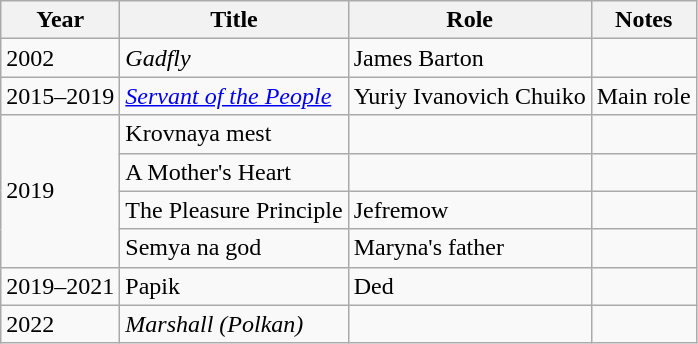<table class="wikitable sortable">
<tr>
<th>Year</th>
<th>Title</th>
<th>Role</th>
<th>Notes</th>
</tr>
<tr>
<td>2002</td>
<td><em>Gadfly</em></td>
<td>James Barton</td>
<td></td>
</tr>
<tr>
<td>2015–2019</td>
<td><em><a href='#'>Servant of the People</a></em></td>
<td>Yuriy Ivanovich Chuiko</td>
<td>Main role</td>
</tr>
<tr>
<td rowspan="4">2019</td>
<td>Krovnaya mest</td>
<td></td>
<td></td>
</tr>
<tr>
<td>A Mother's Heart</td>
<td></td>
<td></td>
</tr>
<tr>
<td>The Pleasure Principle</td>
<td>Jefremow</td>
<td></td>
</tr>
<tr>
<td>Semya na god</td>
<td>Maryna's father</td>
<td></td>
</tr>
<tr>
<td>2019–2021</td>
<td>Papik</td>
<td>Ded</td>
<td></td>
</tr>
<tr>
<td>2022</td>
<td><em>Marshall (Polkan)</em></td>
<td></td>
<td></td>
</tr>
</table>
